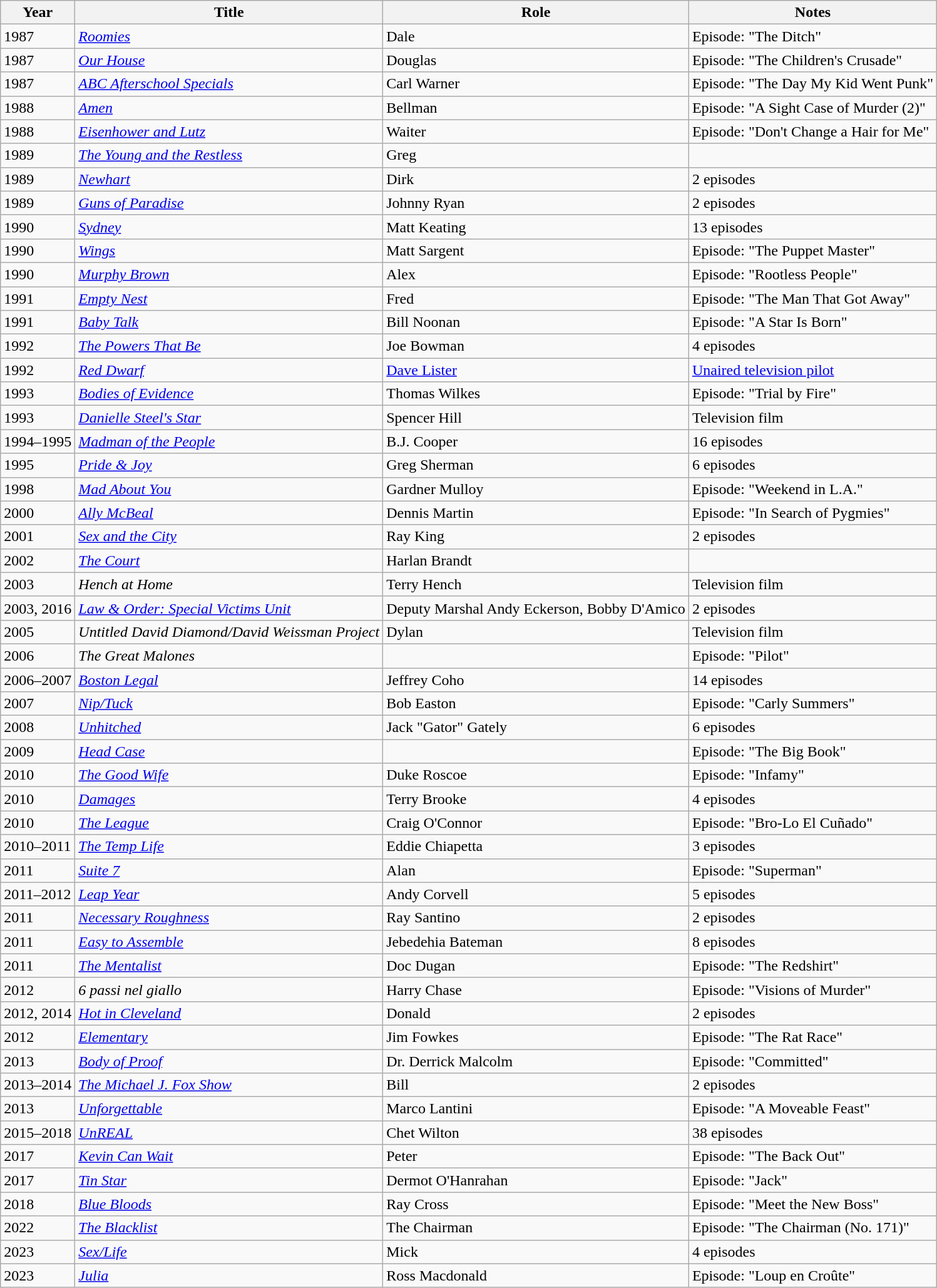<table class="wikitable sortable">
<tr>
<th>Year</th>
<th>Title</th>
<th>Role</th>
<th class="unsortable">Notes</th>
</tr>
<tr>
<td>1987</td>
<td><em><a href='#'>Roomies</a></em></td>
<td>Dale</td>
<td>Episode: "The Ditch"</td>
</tr>
<tr>
<td>1987</td>
<td><em><a href='#'>Our House</a></em></td>
<td>Douglas</td>
<td>Episode: "The Children's Crusade"</td>
</tr>
<tr>
<td>1987</td>
<td><em><a href='#'>ABC Afterschool Specials</a></em></td>
<td>Carl Warner</td>
<td>Episode: "The Day My Kid Went Punk"</td>
</tr>
<tr>
<td>1988</td>
<td><em><a href='#'>Amen</a></em></td>
<td>Bellman</td>
<td>Episode: "A Sight Case of Murder (2)"</td>
</tr>
<tr>
<td>1988</td>
<td><em><a href='#'>Eisenhower and Lutz</a></em></td>
<td>Waiter</td>
<td>Episode: "Don't Change a Hair for Me"</td>
</tr>
<tr>
<td>1989</td>
<td><em><a href='#'>The Young and the Restless</a></em></td>
<td>Greg</td>
<td></td>
</tr>
<tr>
<td>1989</td>
<td><em><a href='#'>Newhart</a></em></td>
<td>Dirk</td>
<td>2 episodes</td>
</tr>
<tr>
<td>1989</td>
<td><em><a href='#'>Guns of Paradise</a></em></td>
<td>Johnny Ryan</td>
<td>2 episodes</td>
</tr>
<tr>
<td>1990</td>
<td><em><a href='#'>Sydney</a></em></td>
<td>Matt Keating</td>
<td>13 episodes</td>
</tr>
<tr>
<td>1990</td>
<td><em><a href='#'>Wings</a></em></td>
<td>Matt Sargent</td>
<td>Episode: "The Puppet Master"</td>
</tr>
<tr>
<td>1990</td>
<td><em><a href='#'>Murphy Brown</a></em></td>
<td>Alex</td>
<td>Episode: "Rootless People"</td>
</tr>
<tr>
<td>1991</td>
<td><em><a href='#'>Empty Nest</a></em></td>
<td>Fred</td>
<td>Episode: "The Man That Got Away"</td>
</tr>
<tr>
<td>1991</td>
<td><em><a href='#'>Baby Talk</a></em></td>
<td>Bill Noonan</td>
<td>Episode: "A Star Is Born"</td>
</tr>
<tr>
<td>1992</td>
<td><em><a href='#'>The Powers That Be</a></em></td>
<td>Joe Bowman</td>
<td>4 episodes</td>
</tr>
<tr>
<td>1992</td>
<td><em><a href='#'>Red Dwarf</a></em></td>
<td><a href='#'>Dave Lister</a></td>
<td><a href='#'>Unaired television pilot</a></td>
</tr>
<tr>
<td>1993</td>
<td><em><a href='#'>Bodies of Evidence</a></em></td>
<td>Thomas Wilkes</td>
<td>Episode: "Trial by Fire"</td>
</tr>
<tr>
<td>1993</td>
<td><em><a href='#'>Danielle Steel's Star</a></em></td>
<td>Spencer Hill</td>
<td>Television film</td>
</tr>
<tr>
<td>1994–1995</td>
<td><em><a href='#'>Madman of the People</a></em></td>
<td>B.J. Cooper</td>
<td>16 episodes</td>
</tr>
<tr>
<td>1995</td>
<td><em><a href='#'>Pride & Joy</a></em></td>
<td>Greg Sherman</td>
<td>6 episodes</td>
</tr>
<tr>
<td>1998</td>
<td><em><a href='#'>Mad About You</a></em></td>
<td>Gardner Mulloy</td>
<td>Episode: "Weekend in L.A."</td>
</tr>
<tr>
<td>2000</td>
<td><em><a href='#'>Ally McBeal</a></em></td>
<td>Dennis Martin</td>
<td>Episode: "In Search of Pygmies"</td>
</tr>
<tr>
<td>2001</td>
<td><em><a href='#'>Sex and the City</a></em></td>
<td>Ray King</td>
<td>2 episodes</td>
</tr>
<tr>
<td>2002</td>
<td><em><a href='#'>The Court</a></em></td>
<td>Harlan Brandt</td>
<td></td>
</tr>
<tr>
<td>2003</td>
<td><em>Hench at Home</em></td>
<td>Terry Hench</td>
<td>Television film</td>
</tr>
<tr>
<td>2003, 2016</td>
<td><em><a href='#'>Law & Order: Special Victims Unit</a></em></td>
<td>Deputy Marshal Andy Eckerson, Bobby D'Amico</td>
<td>2 episodes</td>
</tr>
<tr>
<td>2005</td>
<td><em>Untitled David Diamond/David Weissman Project</em></td>
<td>Dylan</td>
<td>Television film</td>
</tr>
<tr>
<td>2006</td>
<td><em>The Great Malones</em></td>
<td></td>
<td>Episode: "Pilot"</td>
</tr>
<tr>
<td>2006–2007</td>
<td><em><a href='#'>Boston Legal</a></em></td>
<td>Jeffrey Coho</td>
<td>14 episodes</td>
</tr>
<tr>
<td>2007</td>
<td><em><a href='#'>Nip/Tuck</a></em></td>
<td>Bob Easton</td>
<td>Episode: "Carly Summers"</td>
</tr>
<tr>
<td>2008</td>
<td><em><a href='#'>Unhitched</a></em></td>
<td>Jack "Gator" Gately</td>
<td>6 episodes</td>
</tr>
<tr>
<td>2009</td>
<td><em><a href='#'>Head Case</a></em></td>
<td></td>
<td>Episode: "The Big Book"</td>
</tr>
<tr>
<td>2010</td>
<td><em><a href='#'>The Good Wife</a></em></td>
<td>Duke Roscoe</td>
<td>Episode: "Infamy"</td>
</tr>
<tr>
<td>2010</td>
<td><em><a href='#'>Damages</a></em></td>
<td>Terry Brooke</td>
<td>4 episodes</td>
</tr>
<tr>
<td>2010</td>
<td><em><a href='#'>The League</a></em></td>
<td>Craig O'Connor</td>
<td>Episode: "Bro-Lo El Cuñado"</td>
</tr>
<tr>
<td>2010–2011</td>
<td><em><a href='#'>The Temp Life</a></em></td>
<td>Eddie Chiapetta</td>
<td>3 episodes</td>
</tr>
<tr>
<td>2011</td>
<td><em><a href='#'>Suite 7</a></em></td>
<td>Alan</td>
<td>Episode: "Superman"</td>
</tr>
<tr>
<td>2011–2012</td>
<td><em><a href='#'>Leap Year</a></em></td>
<td>Andy Corvell</td>
<td>5 episodes</td>
</tr>
<tr>
<td>2011</td>
<td><em><a href='#'>Necessary Roughness</a></em></td>
<td>Ray Santino</td>
<td>2 episodes</td>
</tr>
<tr>
<td>2011</td>
<td><em><a href='#'>Easy to Assemble</a></em></td>
<td>Jebedehia Bateman</td>
<td>8 episodes</td>
</tr>
<tr>
<td>2011</td>
<td><em><a href='#'>The Mentalist</a></em></td>
<td>Doc Dugan</td>
<td>Episode: "The Redshirt"</td>
</tr>
<tr>
<td>2012</td>
<td><em>6 passi nel giallo</em></td>
<td>Harry Chase</td>
<td>Episode: "Visions of Murder"</td>
</tr>
<tr>
<td>2012, 2014</td>
<td><em><a href='#'>Hot in Cleveland</a></em></td>
<td>Donald</td>
<td>2 episodes</td>
</tr>
<tr>
<td>2012</td>
<td><em><a href='#'>Elementary</a></em></td>
<td>Jim Fowkes</td>
<td>Episode: "The Rat Race"</td>
</tr>
<tr>
<td>2013</td>
<td><em><a href='#'>Body of Proof</a></em></td>
<td>Dr. Derrick Malcolm</td>
<td>Episode: "Committed"</td>
</tr>
<tr>
<td>2013–2014</td>
<td><em><a href='#'>The Michael J. Fox Show</a></em></td>
<td>Bill</td>
<td>2 episodes</td>
</tr>
<tr>
<td>2013</td>
<td><em><a href='#'>Unforgettable</a></em></td>
<td>Marco Lantini</td>
<td>Episode: "A Moveable Feast"</td>
</tr>
<tr>
<td>2015–2018</td>
<td><em><a href='#'>UnREAL</a></em></td>
<td>Chet Wilton</td>
<td>38 episodes</td>
</tr>
<tr>
<td>2017</td>
<td><em><a href='#'>Kevin Can Wait</a></em></td>
<td>Peter</td>
<td>Episode: "The Back Out"</td>
</tr>
<tr>
<td>2017</td>
<td><em><a href='#'>Tin Star</a></em></td>
<td>Dermot O'Hanrahan</td>
<td>Episode: "Jack"</td>
</tr>
<tr>
<td>2018</td>
<td><em><a href='#'>Blue Bloods</a></em></td>
<td>Ray Cross</td>
<td>Episode: "Meet the New Boss"</td>
</tr>
<tr>
<td>2022</td>
<td><em><a href='#'>The Blacklist</a></em></td>
<td>The Chairman</td>
<td>Episode: "The Chairman (No. 171)"</td>
</tr>
<tr>
<td>2023</td>
<td><em><a href='#'>Sex/Life</a></em></td>
<td>Mick</td>
<td>4 episodes</td>
</tr>
<tr>
<td>2023</td>
<td><em><a href='#'>Julia</a></em></td>
<td>Ross Macdonald</td>
<td>Episode: "Loup en Croûte"</td>
</tr>
</table>
